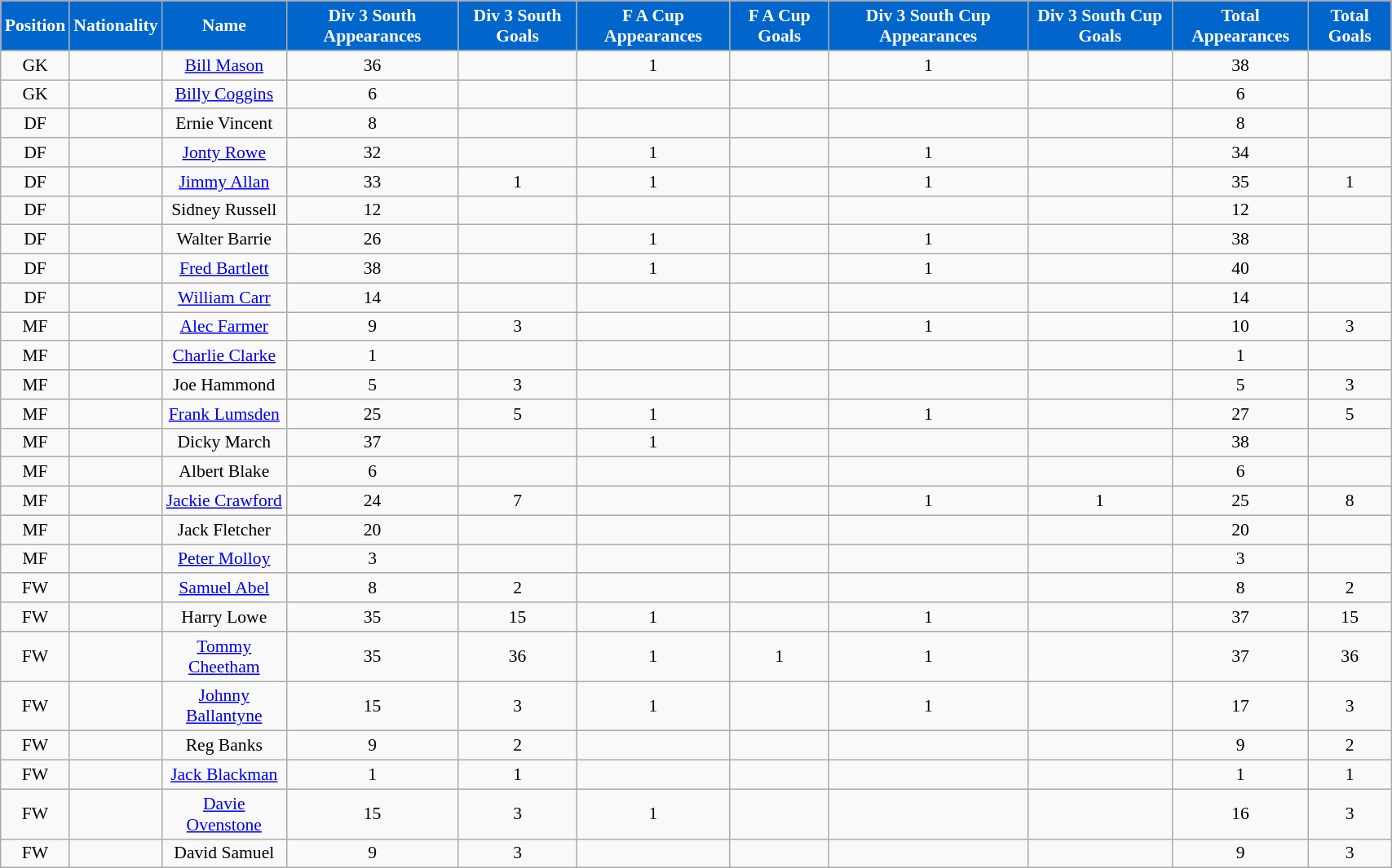<table class="wikitable" style="text-align:center; font-size:90%; width:90%;">
<tr>
<th style="background:#0066CC; color:#FFFFFF; text-align:center;">Position</th>
<th style="background:#0066CC; color:#FFFFFF; text-align:center;">Nationality</th>
<th style="background:#0066CC; color:#FFFFFF; text-align:center;"><strong>Name</strong></th>
<th style="background:#0066CC; color:#FFFFFF; text-align:center;">Div 3 South Appearances</th>
<th style="background:#0066CC; color:#FFFFFF; text-align:center;">Div 3 South Goals</th>
<th style="background:#0066CC; color:#FFFFFF; text-align:center;">F A Cup Appearances</th>
<th style="background:#0066CC; color:#FFFFFF; text-align:center;">F A Cup Goals</th>
<th style="background:#0066CC; color:#FFFFFF; text-align:center;">Div 3 South Cup Appearances</th>
<th ! style="background:#0066CC; color:#FFFFFF; text-align:center;">Div 3 South Cup Goals</th>
<th ! style="background:#0066CC; color:#FFFFFF; text-align:center;">Total Appearances</th>
<th ! style="background:#0066CC; color:#FFFFFF; text-align:center;">Total Goals</th>
</tr>
<tr>
<td>GK</td>
<td></td>
<td><a href='#'>Bill Mason</a></td>
<td>36</td>
<td></td>
<td>1</td>
<td></td>
<td>1</td>
<td></td>
<td>38</td>
<td></td>
</tr>
<tr>
<td>GK</td>
<td></td>
<td><a href='#'>Billy Coggins</a></td>
<td>6</td>
<td></td>
<td></td>
<td></td>
<td></td>
<td></td>
<td>6</td>
<td></td>
</tr>
<tr>
<td>DF</td>
<td></td>
<td>Ernie Vincent</td>
<td>8</td>
<td></td>
<td></td>
<td></td>
<td></td>
<td></td>
<td>8</td>
<td></td>
</tr>
<tr>
<td>DF</td>
<td></td>
<td><a href='#'>Jonty Rowe</a></td>
<td>32</td>
<td></td>
<td>1</td>
<td></td>
<td>1</td>
<td></td>
<td>34</td>
<td></td>
</tr>
<tr>
<td>DF</td>
<td></td>
<td><a href='#'>Jimmy Allan</a></td>
<td>33</td>
<td>1</td>
<td>1</td>
<td></td>
<td>1</td>
<td></td>
<td>35</td>
<td>1</td>
</tr>
<tr>
<td>DF</td>
<td></td>
<td>Sidney Russell</td>
<td>12</td>
<td></td>
<td></td>
<td></td>
<td></td>
<td></td>
<td>12</td>
<td></td>
</tr>
<tr>
<td>DF</td>
<td></td>
<td>Walter Barrie</td>
<td>26</td>
<td></td>
<td>1</td>
<td></td>
<td>1</td>
<td></td>
<td>38</td>
<td></td>
</tr>
<tr>
<td>DF</td>
<td></td>
<td><a href='#'>Fred Bartlett</a></td>
<td>38</td>
<td></td>
<td>1</td>
<td></td>
<td>1</td>
<td></td>
<td>40</td>
<td></td>
</tr>
<tr>
<td>DF</td>
<td></td>
<td><a href='#'>William Carr</a></td>
<td>14</td>
<td></td>
<td></td>
<td></td>
<td></td>
<td></td>
<td>14</td>
<td></td>
</tr>
<tr>
<td>MF</td>
<td></td>
<td><a href='#'>Alec Farmer</a></td>
<td>9</td>
<td>3</td>
<td></td>
<td></td>
<td>1</td>
<td></td>
<td>10</td>
<td>3</td>
</tr>
<tr>
<td>MF</td>
<td></td>
<td><a href='#'>Charlie Clarke</a></td>
<td>1</td>
<td></td>
<td></td>
<td></td>
<td></td>
<td></td>
<td>1</td>
<td></td>
</tr>
<tr>
<td>MF</td>
<td></td>
<td>Joe Hammond</td>
<td>5</td>
<td>3</td>
<td></td>
<td></td>
<td></td>
<td></td>
<td>5</td>
<td>3</td>
</tr>
<tr>
<td>MF</td>
<td></td>
<td><a href='#'>Frank Lumsden</a></td>
<td>25</td>
<td>5</td>
<td>1</td>
<td></td>
<td>1</td>
<td></td>
<td>27</td>
<td>5</td>
</tr>
<tr>
<td>MF</td>
<td></td>
<td>Dicky March</td>
<td>37</td>
<td></td>
<td>1</td>
<td></td>
<td></td>
<td></td>
<td>38</td>
<td></td>
</tr>
<tr>
<td>MF</td>
<td></td>
<td>Albert Blake</td>
<td>6</td>
<td></td>
<td></td>
<td></td>
<td></td>
<td></td>
<td>6</td>
<td></td>
</tr>
<tr>
<td>MF</td>
<td></td>
<td><a href='#'>Jackie Crawford</a></td>
<td>24</td>
<td>7</td>
<td></td>
<td></td>
<td>1</td>
<td>1</td>
<td>25</td>
<td>8</td>
</tr>
<tr>
<td>MF</td>
<td></td>
<td>Jack Fletcher</td>
<td>20</td>
<td></td>
<td></td>
<td></td>
<td></td>
<td></td>
<td>20</td>
<td></td>
</tr>
<tr>
<td>MF</td>
<td></td>
<td><a href='#'>Peter Molloy</a></td>
<td>3</td>
<td></td>
<td></td>
<td></td>
<td></td>
<td></td>
<td>3</td>
<td></td>
</tr>
<tr>
<td>FW</td>
<td></td>
<td><a href='#'>Samuel Abel</a></td>
<td>8</td>
<td>2</td>
<td></td>
<td></td>
<td></td>
<td></td>
<td>8</td>
<td>2</td>
</tr>
<tr>
<td>FW</td>
<td></td>
<td>Harry Lowe</td>
<td>35</td>
<td>15</td>
<td>1</td>
<td></td>
<td>1</td>
<td></td>
<td>37</td>
<td>15</td>
</tr>
<tr>
<td>FW</td>
<td></td>
<td><a href='#'>Tommy Cheetham</a></td>
<td>35</td>
<td>36</td>
<td>1</td>
<td>1</td>
<td>1</td>
<td></td>
<td>37</td>
<td>36</td>
</tr>
<tr>
<td>FW</td>
<td></td>
<td><a href='#'>Johnny Ballantyne</a></td>
<td>15</td>
<td>3</td>
<td>1</td>
<td></td>
<td>1</td>
<td></td>
<td>17</td>
<td>3</td>
</tr>
<tr>
<td>FW</td>
<td></td>
<td>Reg Banks</td>
<td>9</td>
<td>2</td>
<td></td>
<td></td>
<td></td>
<td></td>
<td>9</td>
<td>2</td>
</tr>
<tr>
<td>FW</td>
<td></td>
<td><a href='#'>Jack Blackman</a></td>
<td>1</td>
<td>1</td>
<td></td>
<td></td>
<td></td>
<td></td>
<td>1</td>
<td>1</td>
</tr>
<tr>
<td>FW</td>
<td></td>
<td><a href='#'>Davie Ovenstone</a></td>
<td>15</td>
<td>3</td>
<td>1</td>
<td></td>
<td></td>
<td></td>
<td>16</td>
<td>3</td>
</tr>
<tr>
<td>FW</td>
<td></td>
<td>David Samuel</td>
<td>9</td>
<td>3</td>
<td></td>
<td></td>
<td></td>
<td></td>
<td>9</td>
<td>3</td>
</tr>
</table>
